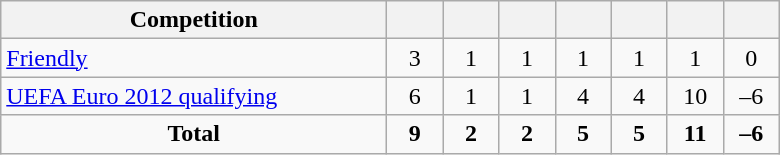<table class="wikitable" style="text-align: center;">
<tr>
<th width=250>Competition</th>
<th width=30></th>
<th width=30></th>
<th width=30></th>
<th width=30></th>
<th width=30></th>
<th width=30></th>
<th width=30></th>
</tr>
<tr>
<td align=left><a href='#'>Friendly</a></td>
<td>3</td>
<td>1</td>
<td>1</td>
<td>1</td>
<td>1</td>
<td>1</td>
<td>0</td>
</tr>
<tr>
<td align=left><a href='#'>UEFA Euro 2012 qualifying</a></td>
<td>6</td>
<td>1</td>
<td>1</td>
<td>4</td>
<td>4</td>
<td>10</td>
<td>–6</td>
</tr>
<tr>
<td><strong>Total</strong></td>
<td><strong>9</strong></td>
<td><strong>2</strong></td>
<td><strong>2</strong></td>
<td><strong>5</strong></td>
<td><strong>5</strong></td>
<td><strong>11</strong></td>
<td><strong>–6</strong></td>
</tr>
</table>
